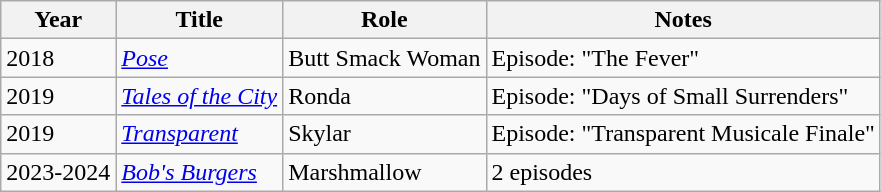<table class="wikitable sortable">
<tr>
<th>Year</th>
<th>Title</th>
<th>Role</th>
<th>Notes</th>
</tr>
<tr>
<td>2018</td>
<td><a href='#'><em>Pose</em></a></td>
<td>Butt Smack Woman</td>
<td>Episode: "The Fever"</td>
</tr>
<tr>
<td>2019</td>
<td><a href='#'><em>Tales of the City</em></a></td>
<td>Ronda</td>
<td>Episode: "Days of Small Surrenders"</td>
</tr>
<tr>
<td>2019</td>
<td><a href='#'><em>Transparent</em></a></td>
<td>Skylar</td>
<td>Episode: "Transparent Musicale Finale"</td>
</tr>
<tr>
<td>2023-2024</td>
<td><em><a href='#'>Bob's Burgers</a></em></td>
<td>Marshmallow</td>
<td>2 episodes</td>
</tr>
</table>
